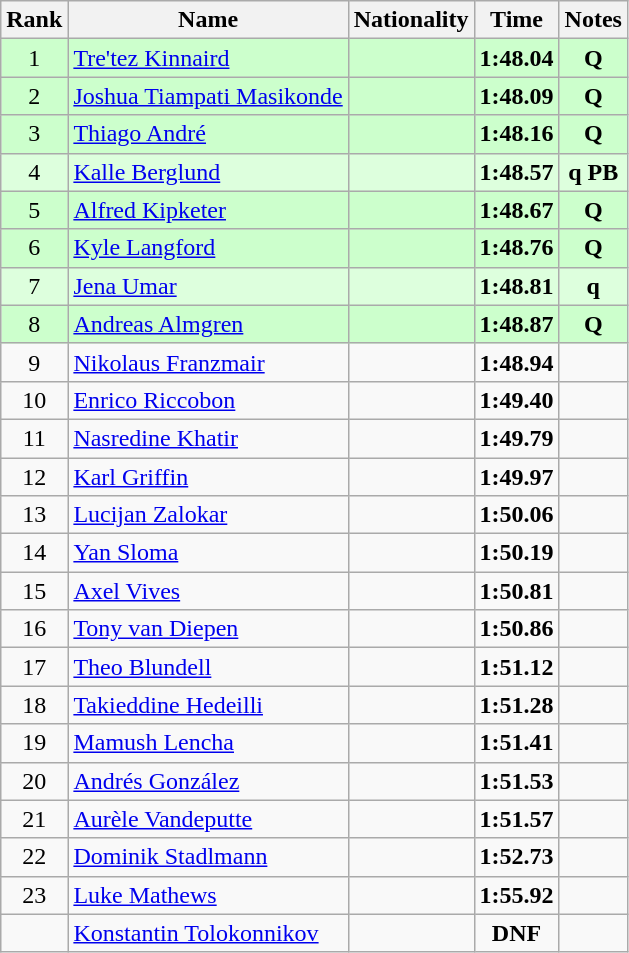<table class="wikitable sortable" style="text-align:center">
<tr>
<th>Rank</th>
<th>Name</th>
<th>Nationality</th>
<th>Time</th>
<th>Notes</th>
</tr>
<tr bgcolor=ccffcc>
<td>1</td>
<td align=left><a href='#'>Tre'tez Kinnaird</a></td>
<td align=left></td>
<td><strong>1:48.04</strong></td>
<td><strong>Q</strong></td>
</tr>
<tr bgcolor=ccffcc>
<td>2</td>
<td align=left><a href='#'>Joshua Tiampati Masikonde</a></td>
<td align=left></td>
<td><strong>1:48.09</strong></td>
<td><strong>Q</strong></td>
</tr>
<tr bgcolor=ccffcc>
<td>3</td>
<td align=left><a href='#'>Thiago André</a></td>
<td align=left></td>
<td><strong>1:48.16</strong></td>
<td><strong>Q</strong></td>
</tr>
<tr bgcolor=ddffdd>
<td>4</td>
<td align=left><a href='#'>Kalle Berglund</a></td>
<td align=left></td>
<td><strong>1:48.57</strong></td>
<td><strong>q PB</strong></td>
</tr>
<tr bgcolor=ccffcc>
<td>5</td>
<td align=left><a href='#'>Alfred Kipketer</a></td>
<td align=left></td>
<td><strong>1:48.67</strong></td>
<td><strong>Q</strong></td>
</tr>
<tr bgcolor=ccffcc>
<td>6</td>
<td align=left><a href='#'>Kyle Langford</a></td>
<td align=left></td>
<td><strong>1:48.76</strong></td>
<td><strong>Q</strong></td>
</tr>
<tr bgcolor=ddffdd>
<td>7</td>
<td align=left><a href='#'>Jena Umar</a></td>
<td align=left></td>
<td><strong>1:48.81</strong></td>
<td><strong>q</strong></td>
</tr>
<tr bgcolor=ccffcc>
<td>8</td>
<td align=left><a href='#'>Andreas Almgren</a></td>
<td align=left></td>
<td><strong>1:48.87</strong></td>
<td><strong>Q</strong></td>
</tr>
<tr>
<td>9</td>
<td align=left><a href='#'>Nikolaus Franzmair</a></td>
<td align=left></td>
<td><strong>1:48.94</strong></td>
<td></td>
</tr>
<tr>
<td>10</td>
<td align=left><a href='#'>Enrico Riccobon</a></td>
<td align=left></td>
<td><strong>1:49.40</strong></td>
<td></td>
</tr>
<tr>
<td>11</td>
<td align=left><a href='#'>Nasredine Khatir</a></td>
<td align=left></td>
<td><strong>1:49.79</strong></td>
<td></td>
</tr>
<tr>
<td>12</td>
<td align=left><a href='#'>Karl Griffin</a></td>
<td align=left></td>
<td><strong>1:49.97</strong></td>
<td></td>
</tr>
<tr>
<td>13</td>
<td align=left><a href='#'>Lucijan Zalokar</a></td>
<td align=left></td>
<td><strong>1:50.06</strong></td>
<td></td>
</tr>
<tr>
<td>14</td>
<td align=left><a href='#'>Yan Sloma</a></td>
<td align=left></td>
<td><strong>1:50.19</strong></td>
<td></td>
</tr>
<tr>
<td>15</td>
<td align=left><a href='#'>Axel Vives</a></td>
<td align=left></td>
<td><strong>1:50.81</strong></td>
<td></td>
</tr>
<tr>
<td>16</td>
<td align=left><a href='#'>Tony van Diepen</a></td>
<td align=left></td>
<td><strong>1:50.86</strong></td>
<td></td>
</tr>
<tr>
<td>17</td>
<td align=left><a href='#'>Theo Blundell</a></td>
<td align=left></td>
<td><strong>1:51.12</strong></td>
<td></td>
</tr>
<tr>
<td>18</td>
<td align=left><a href='#'>Takieddine Hedeilli</a></td>
<td align=left></td>
<td><strong>1:51.28</strong></td>
<td></td>
</tr>
<tr>
<td>19</td>
<td align=left><a href='#'>Mamush Lencha</a></td>
<td align=left></td>
<td><strong>1:51.41</strong></td>
<td></td>
</tr>
<tr>
<td>20</td>
<td align=left><a href='#'>Andrés González</a></td>
<td align=left></td>
<td><strong>1:51.53</strong></td>
<td></td>
</tr>
<tr>
<td>21</td>
<td align=left><a href='#'>Aurèle Vandeputte</a></td>
<td align=left></td>
<td><strong>1:51.57</strong></td>
<td></td>
</tr>
<tr>
<td>22</td>
<td align=left><a href='#'>Dominik Stadlmann</a></td>
<td align=left></td>
<td><strong>1:52.73</strong></td>
<td></td>
</tr>
<tr>
<td>23</td>
<td align=left><a href='#'>Luke Mathews</a></td>
<td align=left></td>
<td><strong>1:55.92</strong></td>
<td></td>
</tr>
<tr>
<td></td>
<td align=left><a href='#'>Konstantin Tolokonnikov</a></td>
<td align=left></td>
<td><strong>DNF</strong></td>
<td></td>
</tr>
</table>
